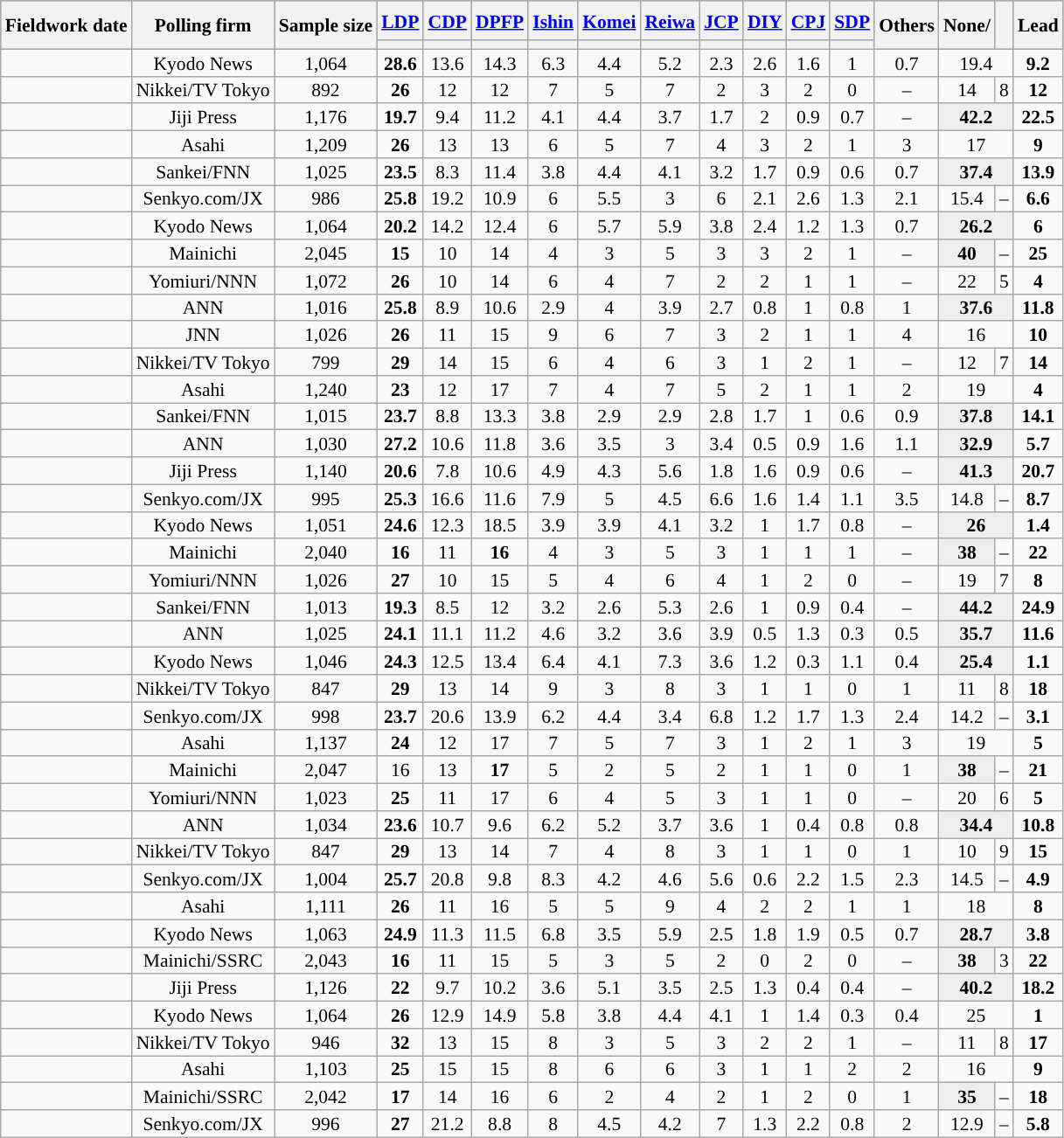<table class="wikitable mw-datatable sortable mw-collapsible" style="text-align:center;font-size:90%;line-height:14px;">
<tr style="height:30px; background-color:#8B8B8B">
<th rowspan="2">Fieldwork date</th>
<th rowspan="2">Polling firm</th>
<th class="unsortable" rowspan="2">Sample size</th>
<th class="unsortable"><a href='#'>LDP</a></th>
<th class="unsortable"><a href='#'>CDP</a></th>
<th class="unsortable"><a href='#'>DPFP</a></th>
<th class="unsortable"><a href='#'>Ishin</a></th>
<th class="unsortable"><a href='#'>Komei</a></th>
<th class="unsortable"><a href='#'>Reiwa</a></th>
<th class="unsortable"><a href='#'>JCP</a></th>
<th class="unsortable"><a href='#'>DIY</a></th>
<th class="unsortable"><a href='#'>CPJ</a></th>
<th class="unsortable"><a href='#'>SDP</a></th>
<th class="unsortable" rowspan="2">Others</th>
<th class="unsortable" rowspan="2">None/</th>
<th class="unsortable" rowspan="2"></th>
<th class="unsortable" rowspan="2">Lead</th>
</tr>
<tr>
<th data-sort-type="number" style="background:"></th>
<th data-sort-type="number" style="background:"></th>
<th data-sort-type="number" style="background:"></th>
<th data-sort-type="number" style="background:"></th>
<th data-sort-type="number" style="background:"></th>
<th data-sort-type="number" style="background:"></th>
<th data-sort-type="number" style="background:"></th>
<th data-sort-type="number" style="background:"></th>
<th data-sort-type="number" style="background:"></th>
<th data-sort-type="number" style="background:"></th>
</tr>
<tr>
<td></td>
<td>Kyodo News</td>
<td>1,064</td>
<td><strong>28.6</strong></td>
<td>13.6</td>
<td>14.3</td>
<td>6.3</td>
<td>4.4</td>
<td>5.2</td>
<td>2.3</td>
<td>2.6</td>
<td>1.6</td>
<td>1</td>
<td>0.7</td>
<td colspan="2">19.4</td>
<td style="background:"><strong>9.2</strong></td>
</tr>
<tr>
<td></td>
<td>Nikkei/TV Tokyo</td>
<td>892</td>
<td><strong>26</strong></td>
<td>12</td>
<td>12</td>
<td>7</td>
<td>5</td>
<td>7</td>
<td>2</td>
<td>3</td>
<td>2</td>
<td>0</td>
<td>–</td>
<td>14</td>
<td>8</td>
<td style="background:"><strong>12</strong></td>
</tr>
<tr>
<td></td>
<td>Jiji Press</td>
<td>1,176</td>
<td><strong>19.7</strong></td>
<td>9.4</td>
<td>11.2</td>
<td>4.1</td>
<td>4.4</td>
<td>3.7</td>
<td>1.7</td>
<td>2</td>
<td>0.9</td>
<td>0.7</td>
<td>–</td>
<td colspan="2" style="background:#EEEEEE;"><strong>42.2</strong></td>
<td style="background:"><strong>22.5</strong></td>
</tr>
<tr>
<td></td>
<td>Asahi</td>
<td>1,209</td>
<td><strong>26</strong></td>
<td>13</td>
<td>13</td>
<td>6</td>
<td>5</td>
<td>7</td>
<td>4</td>
<td>3</td>
<td>2</td>
<td>1</td>
<td>3</td>
<td colspan="2">17</td>
<td style="background:"><strong>9</strong></td>
</tr>
<tr>
<td></td>
<td>Sankei/FNN</td>
<td>1,025</td>
<td><strong>23.5</strong></td>
<td>8.3</td>
<td>11.4</td>
<td>3.8</td>
<td>4.4</td>
<td>4.1</td>
<td>3.2</td>
<td>1.7</td>
<td>0.9</td>
<td>0.6</td>
<td>0.7</td>
<td colspan="2" style="background:#EEEEEE;"><strong>37.4</strong></td>
<td style="background:"><strong>13.9</strong></td>
</tr>
<tr>
<td></td>
<td>Senkyo.com/JX</td>
<td>986</td>
<td><strong>25.8</strong></td>
<td>19.2</td>
<td>10.9</td>
<td>6</td>
<td>5.5</td>
<td>3</td>
<td>6</td>
<td>2.1</td>
<td>2.6</td>
<td>1.3</td>
<td>2.1</td>
<td>15.4</td>
<td>–</td>
<td style="background:"><strong>6.6</strong></td>
</tr>
<tr>
<td></td>
<td>Kyodo News</td>
<td>1,064</td>
<td><strong>20.2</strong></td>
<td>14.2</td>
<td>12.4</td>
<td>6</td>
<td>5.7</td>
<td>5.9</td>
<td>3.8</td>
<td>2.4</td>
<td>1.2</td>
<td>1.3</td>
<td>0.7</td>
<td colspan="2" style="background:#EEEEEE;"><strong>26.2</strong></td>
<td style="background:"><strong>6</strong></td>
</tr>
<tr>
<td></td>
<td>Mainichi</td>
<td>2,045</td>
<td><strong>15</strong></td>
<td>10</td>
<td>14</td>
<td>4</td>
<td>3</td>
<td>5</td>
<td>3</td>
<td>3</td>
<td>2</td>
<td>1</td>
<td>–</td>
<td style="background:#EEEEEE;"><strong>40</strong></td>
<td>–</td>
<td style="background:"><strong>25</strong></td>
</tr>
<tr>
<td></td>
<td>Yomiuri/NNN</td>
<td>1,072</td>
<td><strong>26</strong></td>
<td>10</td>
<td>14</td>
<td>6</td>
<td>4</td>
<td>7</td>
<td>2</td>
<td>2</td>
<td>1</td>
<td>1</td>
<td>–</td>
<td>22</td>
<td>5</td>
<td style="background:"><strong>4</strong></td>
</tr>
<tr>
<td></td>
<td>ANN</td>
<td>1,016</td>
<td><strong>25.8</strong></td>
<td>8.9</td>
<td>10.6</td>
<td>2.9</td>
<td>4</td>
<td>3.9</td>
<td>2.7</td>
<td>0.8</td>
<td>1</td>
<td>0.8</td>
<td>1</td>
<td colspan="2" style="background:#EEEEEE;"><strong>37.6</strong></td>
<td style="background:"><strong>11.8</strong></td>
</tr>
<tr>
<td></td>
<td>JNN</td>
<td>1,026</td>
<td><strong>26</strong></td>
<td>11</td>
<td>15</td>
<td>9</td>
<td>6</td>
<td>7</td>
<td>3</td>
<td>2</td>
<td>1</td>
<td>1</td>
<td>4</td>
<td colspan="2">16</td>
<td style="background:"><strong>10</strong></td>
</tr>
<tr>
<td></td>
<td>Nikkei/TV Tokyo</td>
<td>799</td>
<td><strong>29</strong></td>
<td>14</td>
<td>15</td>
<td>6</td>
<td>4</td>
<td>6</td>
<td>3</td>
<td>1</td>
<td>2</td>
<td>1</td>
<td>–</td>
<td>12</td>
<td>7</td>
<td style="background:"><strong>14</strong></td>
</tr>
<tr>
<td></td>
<td>Asahi</td>
<td>1,240</td>
<td><strong>23</strong></td>
<td>12</td>
<td>17</td>
<td>7</td>
<td>4</td>
<td>7</td>
<td>5</td>
<td>2</td>
<td>1</td>
<td>1</td>
<td>2</td>
<td colspan="2">19</td>
<td style="background:"><strong>4</strong></td>
</tr>
<tr>
<td></td>
<td>Sankei/FNN</td>
<td>1,015</td>
<td><strong>23.7</strong></td>
<td>8.8</td>
<td>13.3</td>
<td>3.8</td>
<td>2.9</td>
<td>2.9</td>
<td>2.8</td>
<td>1.7</td>
<td>1</td>
<td>0.6</td>
<td>0.9</td>
<td colspan="2" style="background:#EEEEEE;"><strong>37.8</strong></td>
<td style="background:"><strong>14.1</strong></td>
</tr>
<tr>
<td></td>
<td>ANN</td>
<td>1,030</td>
<td><strong>27.2</strong></td>
<td>10.6</td>
<td>11.8</td>
<td>3.6</td>
<td>3.5</td>
<td>3</td>
<td>3.4</td>
<td>0.5</td>
<td>0.9</td>
<td>1.6</td>
<td>1.1</td>
<td colspan="2" style="background:#EEEEEE;"><strong>32.9</strong></td>
<td style="background:"><strong>5.7</strong></td>
</tr>
<tr>
<td></td>
<td>Jiji Press</td>
<td>1,140</td>
<td><strong>20.6</strong></td>
<td>7.8</td>
<td>10.6</td>
<td>4.9</td>
<td>4.3</td>
<td>5.6</td>
<td>1.8</td>
<td>1.6</td>
<td>0.9</td>
<td>0.6</td>
<td>–</td>
<td style="background:#EEEEEE;" colspan="2"><strong>41.3</strong></td>
<td style="background:"><strong>20.7</strong></td>
</tr>
<tr>
<td></td>
<td>Senkyo.com/JX</td>
<td>995</td>
<td><strong>25.3</strong></td>
<td>16.6</td>
<td>11.6</td>
<td>7.9</td>
<td>5</td>
<td>4.5</td>
<td>6.6</td>
<td>1.6</td>
<td>1.4</td>
<td>1.1</td>
<td>3.5</td>
<td>14.8</td>
<td>–</td>
<td style="background:"><strong>8.7</strong></td>
</tr>
<tr>
<td></td>
<td>Kyodo News</td>
<td>1,051</td>
<td><strong>24.6</strong></td>
<td>12.3</td>
<td>18.5</td>
<td>3.9</td>
<td>3.9</td>
<td>4.1</td>
<td>3.2</td>
<td>1</td>
<td>1.7</td>
<td>0.8</td>
<td>–</td>
<td style="background:#EEEEEE;" colspan="2"><strong>26</strong></td>
<td style="background:"><strong>1.4</strong></td>
</tr>
<tr>
<td></td>
<td>Mainichi</td>
<td>2,040</td>
<td><strong>16</strong></td>
<td>11</td>
<td><strong>16</strong></td>
<td>4</td>
<td>3</td>
<td>5</td>
<td>3</td>
<td>1</td>
<td>1</td>
<td>1</td>
<td>–</td>
<td style="background:#EEEEEE;"><strong>38</strong></td>
<td>–</td>
<td style="background:"><strong>22</strong></td>
</tr>
<tr>
<td></td>
<td>Yomiuri/NNN</td>
<td>1,026</td>
<td><strong>27</strong></td>
<td>10</td>
<td>15</td>
<td>5</td>
<td>4</td>
<td>6</td>
<td>4</td>
<td>1</td>
<td>2</td>
<td>0</td>
<td>–</td>
<td>19</td>
<td>7</td>
<td style="background:"><strong>8</strong></td>
</tr>
<tr>
<td></td>
<td>Sankei/FNN</td>
<td>1,013</td>
<td><strong>19.3</strong></td>
<td>8.5</td>
<td>12</td>
<td>3.2</td>
<td>2.6</td>
<td>5.3</td>
<td>2.6</td>
<td>1</td>
<td>0.9</td>
<td>0.4</td>
<td>–</td>
<td style="background:#EEEEEE;" colspan="2"><strong>44.2</strong></td>
<td style="background:"><strong>24.9</strong></td>
</tr>
<tr>
<td></td>
<td>ANN</td>
<td>1,025</td>
<td><strong>24.1</strong></td>
<td>11.1</td>
<td>11.2</td>
<td>4.6</td>
<td>3.2</td>
<td>3.6</td>
<td>3.9</td>
<td>0.5</td>
<td>1.3</td>
<td>0.3</td>
<td>0.5</td>
<td style="background:#EEEEEE;" colspan="2"><strong>35.7</strong></td>
<td style="background:"><strong>11.6</strong></td>
</tr>
<tr>
<td></td>
<td>Kyodo News</td>
<td>1,046</td>
<td><strong>24.3</strong></td>
<td>12.5</td>
<td>13.4</td>
<td>6.4</td>
<td>4.1</td>
<td>7.3</td>
<td>3.6</td>
<td>1.2</td>
<td>0.3</td>
<td>1.1</td>
<td>0.4</td>
<td style="background:#EEEEEE;" colspan="2"><strong>25.4</strong></td>
<td style="background:"><strong>1.1</strong></td>
</tr>
<tr>
<td></td>
<td>Nikkei/TV Tokyo</td>
<td>847</td>
<td><strong>29</strong></td>
<td>13</td>
<td>14</td>
<td>9</td>
<td>3</td>
<td>8</td>
<td>3</td>
<td>1</td>
<td>1</td>
<td>0</td>
<td>1</td>
<td>11</td>
<td>8</td>
<td style="background:"><strong>18</strong></td>
</tr>
<tr>
<td></td>
<td>Senkyo.com/JX</td>
<td>998</td>
<td><strong>23.7</strong></td>
<td>20.6</td>
<td>13.9</td>
<td>6.2</td>
<td>4.4</td>
<td>3.4</td>
<td>6.8</td>
<td>1.2</td>
<td>1.7</td>
<td>1.3</td>
<td>2.4</td>
<td>14.2</td>
<td>–</td>
<td style="background:"><strong>3.1</strong></td>
</tr>
<tr>
<td></td>
<td>Asahi</td>
<td>1,137</td>
<td><strong>24</strong></td>
<td>12</td>
<td>17</td>
<td>7</td>
<td>5</td>
<td>7</td>
<td>3</td>
<td>1</td>
<td>2</td>
<td>1</td>
<td>3</td>
<td colspan="2">19</td>
<td style="background:"><strong>5</strong></td>
</tr>
<tr>
<td></td>
<td>Mainichi</td>
<td>2,047</td>
<td>16</td>
<td>13</td>
<td><strong>17</strong></td>
<td>5</td>
<td>2</td>
<td>5</td>
<td>2</td>
<td>1</td>
<td>1</td>
<td>0</td>
<td>1</td>
<td style="background:#EEEEEE;"><strong>38</strong></td>
<td>–</td>
<td style="background:"><strong>21</strong></td>
</tr>
<tr>
<td></td>
<td>Yomiuri/NNN</td>
<td>1,023</td>
<td><strong>25</strong></td>
<td>11</td>
<td>17</td>
<td>6</td>
<td>4</td>
<td>5</td>
<td>3</td>
<td>1</td>
<td>1</td>
<td>0</td>
<td>–</td>
<td>20</td>
<td>6</td>
<td style="background:"><strong>5</strong></td>
</tr>
<tr>
<td></td>
<td>ANN</td>
<td>1,034</td>
<td><strong>23.6</strong></td>
<td>10.7</td>
<td>9.6</td>
<td>6.2</td>
<td>5.2</td>
<td>3.7</td>
<td>3.6</td>
<td>1</td>
<td>0.4</td>
<td>0.8</td>
<td>0.8</td>
<td colspan="2" style="background:#EEEEEE;"><strong>34.4</strong></td>
<td style="background:"><strong>10.8</strong></td>
</tr>
<tr>
<td></td>
<td>Nikkei/TV Tokyo</td>
<td>847</td>
<td><strong>29</strong></td>
<td>13</td>
<td>14</td>
<td>7</td>
<td>4</td>
<td>8</td>
<td>3</td>
<td>1</td>
<td>1</td>
<td>0</td>
<td>1</td>
<td>10</td>
<td>9</td>
<td style="background:"><strong>15</strong></td>
</tr>
<tr>
<td></td>
<td>Senkyo.com/JX</td>
<td>1,004</td>
<td><strong>25.7</strong></td>
<td>20.8</td>
<td>9.8</td>
<td>8.3</td>
<td>4.2</td>
<td>4.6</td>
<td>5.6</td>
<td>0.6</td>
<td>2.2</td>
<td>1.5</td>
<td>2.3</td>
<td>14.5</td>
<td>–</td>
<td style="background:"><strong>4.9</strong></td>
</tr>
<tr>
<td></td>
<td>Asahi</td>
<td>1,111</td>
<td><strong>26</strong></td>
<td>11</td>
<td>16</td>
<td>5</td>
<td>5</td>
<td>9</td>
<td>4</td>
<td>2</td>
<td>2</td>
<td>1</td>
<td>1</td>
<td colspan="2">18</td>
<td style="background:"><strong>8</strong></td>
</tr>
<tr>
<td></td>
<td>Kyodo News</td>
<td>1,063</td>
<td><strong>24.9</strong></td>
<td>11.3</td>
<td>11.5</td>
<td>6.8</td>
<td>3.5</td>
<td>5.9</td>
<td>2.5</td>
<td>1.8</td>
<td>1.9</td>
<td>0.5</td>
<td>0.7</td>
<td colspan="2" style="background:#EEEEEE;"><strong>28.7</strong></td>
<td style="background:"><strong>3.8</strong></td>
</tr>
<tr>
<td></td>
<td>Mainichi/SSRC</td>
<td>2,043</td>
<td><strong>16</strong></td>
<td>11</td>
<td>15</td>
<td>5</td>
<td>3</td>
<td>5</td>
<td>2</td>
<td>0</td>
<td>2</td>
<td>0</td>
<td>–</td>
<td style="background:#EEEEEE;"><strong>38</strong></td>
<td>3</td>
<td style="background:"><strong>22</strong></td>
</tr>
<tr>
<td></td>
<td>Jiji Press</td>
<td>1,126</td>
<td><strong>22</strong></td>
<td>9.7</td>
<td>10.2</td>
<td>3.6</td>
<td>5.1</td>
<td>3.5</td>
<td>2.5</td>
<td>1.3</td>
<td>0.4</td>
<td>0.4</td>
<td>–</td>
<td colspan="2" style="background:#EEEEEE;"><strong>40.2</strong></td>
<td style="background:"><strong>18.2</strong></td>
</tr>
<tr>
<td></td>
<td>Kyodo News</td>
<td>1,064</td>
<td><strong>26</strong></td>
<td>12.9</td>
<td>14.9</td>
<td>5.8</td>
<td>3.8</td>
<td>4.4</td>
<td>4.1</td>
<td>1</td>
<td>1.4</td>
<td>0.3</td>
<td>0.4</td>
<td colspan="2">25</td>
<td style="background:"><strong>1</strong></td>
</tr>
<tr>
<td></td>
<td>Nikkei/TV Tokyo</td>
<td>946</td>
<td><strong>32</strong></td>
<td>13</td>
<td>15</td>
<td>8</td>
<td>3</td>
<td>5</td>
<td>3</td>
<td>2</td>
<td>2</td>
<td>1</td>
<td>–</td>
<td>11</td>
<td>8</td>
<td style="background:"><strong>17</strong></td>
</tr>
<tr>
<td></td>
<td>Asahi</td>
<td>1,103</td>
<td><strong>25</strong></td>
<td>15</td>
<td>15</td>
<td>8</td>
<td>6</td>
<td>6</td>
<td>3</td>
<td>1</td>
<td>1</td>
<td>2</td>
<td>2</td>
<td colspan="2">16</td>
<td style="background:"><strong>9</strong></td>
</tr>
<tr>
<td></td>
<td>Mainichi/SSRC</td>
<td>2,042</td>
<td><strong>17</strong></td>
<td>14</td>
<td>16</td>
<td>6</td>
<td>2</td>
<td>4</td>
<td>2</td>
<td>1</td>
<td>2</td>
<td>0</td>
<td>1</td>
<td style="background:#EEEEEE;"><strong>35</strong></td>
<td>–</td>
<td style="background:"><strong>18</strong></td>
</tr>
<tr>
<td></td>
<td>Senkyo.com/JX</td>
<td>996</td>
<td><strong>27</strong></td>
<td>21.2</td>
<td>8.8</td>
<td>8</td>
<td>4.5</td>
<td>4.2</td>
<td>7</td>
<td>1.3</td>
<td>2.2</td>
<td>0.8</td>
<td>2</td>
<td>12.9</td>
<td>–</td>
<td style="background:"><strong>5.8</strong></td>
</tr>
</table>
